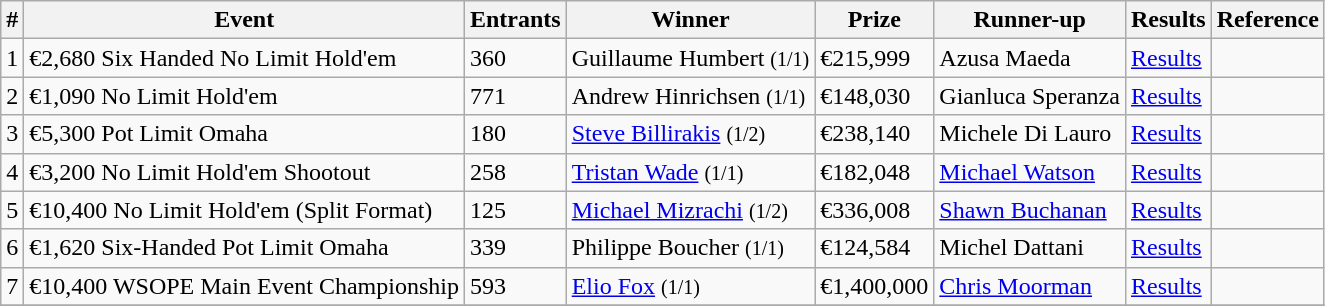<table class="wikitable sortable">
<tr>
<th bgcolor="#FFEBAD">#</th>
<th bgcolor="#FFEBAD">Event</th>
<th bgcolor="#FFEBAD">Entrants</th>
<th bgcolor="#FFEBAD">Winner</th>
<th bgcolor="#FFEBAD">Prize</th>
<th bgcolor="#FFEBAD">Runner-up</th>
<th bgcolor="#FFEBAD">Results</th>
<th bgcolor="#FFEBAD">Reference</th>
</tr>
<tr>
<td>1</td>
<td>€2,680 Six Handed No Limit Hold'em</td>
<td>360</td>
<td>Guillaume Humbert <small>(1/1)</small></td>
<td>€215,999</td>
<td>Azusa Maeda</td>
<td><a href='#'>Results</a></td>
<td></td>
</tr>
<tr>
<td>2</td>
<td>€1,090 No Limit Hold'em</td>
<td>771</td>
<td>Andrew Hinrichsen <small>(1/1)</small></td>
<td>€148,030</td>
<td>Gianluca Speranza</td>
<td><a href='#'>Results</a></td>
<td></td>
</tr>
<tr>
<td>3</td>
<td>€5,300 Pot Limit Omaha</td>
<td>180</td>
<td><a href='#'>Steve Billirakis</a> <small>(1/2)</small></td>
<td>€238,140</td>
<td>Michele Di Lauro</td>
<td><a href='#'>Results</a></td>
<td></td>
</tr>
<tr>
<td>4</td>
<td>€3,200 No Limit Hold'em Shootout</td>
<td>258</td>
<td><a href='#'>Tristan Wade</a> <small>(1/1)</small></td>
<td>€182,048</td>
<td><a href='#'>Michael Watson</a></td>
<td><a href='#'>Results</a></td>
<td></td>
</tr>
<tr>
<td>5</td>
<td>€10,400 No Limit Hold'em (Split Format)</td>
<td>125</td>
<td><a href='#'>Michael Mizrachi</a> <small>(1/2)</small></td>
<td>€336,008</td>
<td><a href='#'>Shawn Buchanan</a></td>
<td><a href='#'>Results</a></td>
<td></td>
</tr>
<tr>
<td>6</td>
<td>€1,620 Six-Handed Pot Limit Omaha</td>
<td>339</td>
<td>Philippe Boucher <small>(1/1)</small></td>
<td>€124,584</td>
<td>Michel Dattani</td>
<td><a href='#'>Results</a></td>
<td></td>
</tr>
<tr>
<td>7</td>
<td>€10,400 WSOPE Main Event Championship</td>
<td>593</td>
<td><a href='#'>Elio Fox</a> <small>(1/1)</small></td>
<td>€1,400,000</td>
<td><a href='#'>Chris Moorman</a></td>
<td><a href='#'>Results</a></td>
<td></td>
</tr>
<tr>
</tr>
</table>
